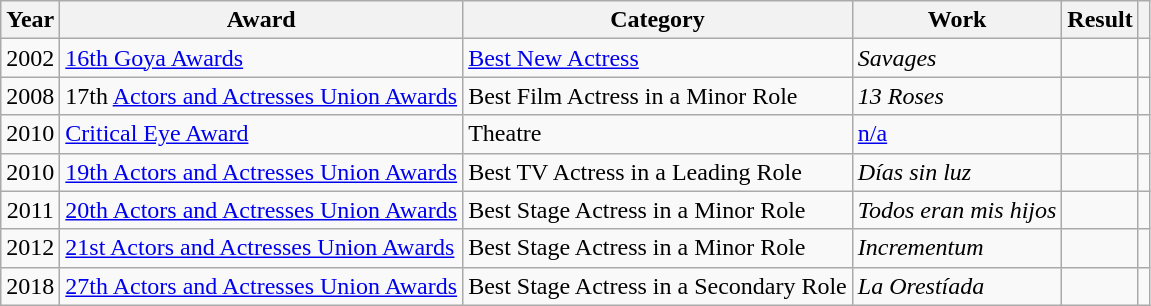<table class="wikitable sortable plainrowheaders">
<tr>
<th>Year</th>
<th>Award</th>
<th>Category</th>
<th>Work</th>
<th>Result</th>
<th scope="col" class="unsortable"></th>
</tr>
<tr>
<td align = "center">2002</td>
<td><a href='#'>16th Goya Awards</a></td>
<td><a href='#'>Best New Actress</a></td>
<td><em>Savages</em></td>
<td></td>
<td align = "center"></td>
</tr>
<tr>
<td align = "center">2008</td>
<td>17th <a href='#'>Actors and Actresses Union Awards</a></td>
<td>Best Film Actress in a Minor Role</td>
<td><em>13 Roses</em></td>
<td></td>
<td align = "center"></td>
</tr>
<tr>
<td align = "center">2010</td>
<td><a href='#'>Critical Eye Award</a></td>
<td>Theatre</td>
<td><a href='#'>n/a</a></td>
<td></td>
<td align = "center"></td>
</tr>
<tr>
<td align = "center">2010</td>
<td><a href='#'>19th Actors and Actresses Union Awards</a></td>
<td>Best TV Actress in a Leading Role</td>
<td><em>Días sin luz</em></td>
<td></td>
<td align = "center"></td>
</tr>
<tr>
<td align = "center">2011</td>
<td><a href='#'>20th Actors and Actresses Union Awards</a></td>
<td>Best Stage Actress in a Minor Role</td>
<td><em>Todos eran mis hijos</em></td>
<td></td>
<td></td>
</tr>
<tr>
<td align = "center">2012</td>
<td><a href='#'>21st Actors and Actresses Union Awards</a></td>
<td>Best Stage Actress in a Minor Role</td>
<td><em>Incrementum</em></td>
<td></td>
<td align = "center"></td>
</tr>
<tr>
<td align = "center">2018</td>
<td><a href='#'>27th Actors and Actresses Union Awards</a></td>
<td>Best Stage Actress in a Secondary Role</td>
<td><em>La Orestíada</em></td>
<td></td>
<td align = "center"></td>
</tr>
</table>
